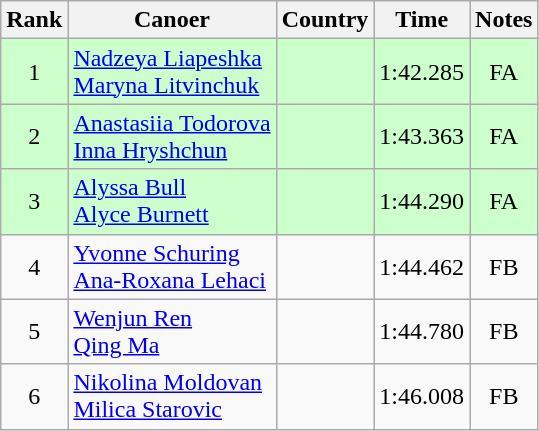<table class="wikitable" style="text-align:center;">
<tr>
<th>Rank</th>
<th>Canoer</th>
<th>Country</th>
<th>Time</th>
<th>Notes</th>
</tr>
<tr bgcolor=ccffcc>
<td>1</td>
<td align="left"><a href='#'>Nadzeya Liapeshka</a><br><a href='#'>Maryna Litvinchuk</a></td>
<td align="left"></td>
<td>1:42.285</td>
<td>FA</td>
</tr>
<tr bgcolor=ccffcc>
<td>2</td>
<td align="left"><a href='#'>Anastasiia Todorova</a><br><a href='#'>Inna Hryshchun</a></td>
<td align="left"></td>
<td>1:43.363</td>
<td>FA</td>
</tr>
<tr bgcolor=ccffcc>
<td>3</td>
<td align="left"><a href='#'>Alyssa Bull</a><br><a href='#'>Alyce Burnett</a></td>
<td align="left"></td>
<td>1:44.290</td>
<td>FA</td>
</tr>
<tr>
<td>4</td>
<td align="left"><a href='#'>Yvonne Schuring</a><br><a href='#'>Ana-Roxana Lehaci</a></td>
<td align="left"></td>
<td>1:44.462</td>
<td>FB</td>
</tr>
<tr>
<td>5</td>
<td align="left"><a href='#'>Wenjun Ren</a><br><a href='#'>Qing Ma</a></td>
<td align="left"></td>
<td>1:44.780</td>
<td>FB</td>
</tr>
<tr>
<td>6</td>
<td align="left"><a href='#'>Nikolina Moldovan</a><br><a href='#'>Milica Starovic</a></td>
<td align="left"></td>
<td>1:46.008</td>
<td>FB</td>
</tr>
</table>
